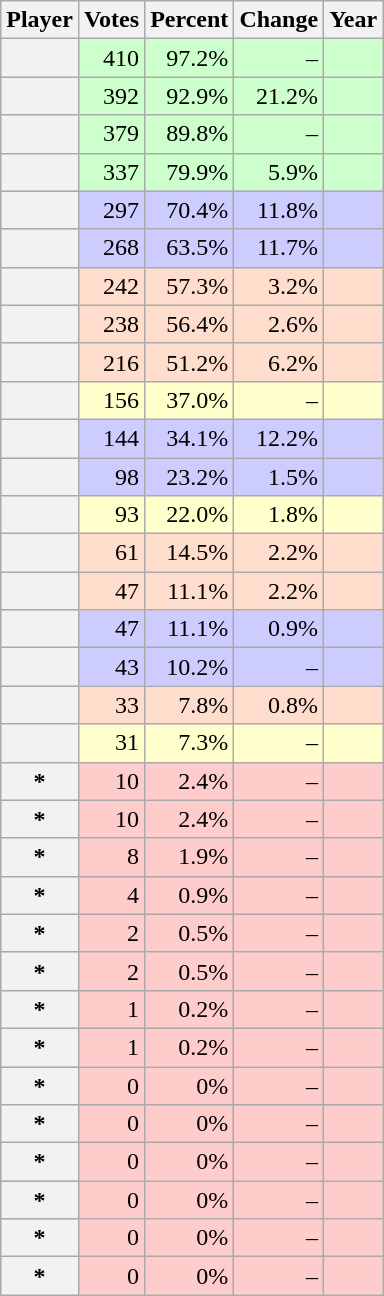<table class="wikitable sortable plainrowheaders">
<tr>
<th scope="col">Player</th>
<th scope="col">Votes</th>
<th scope="col">Percent</th>
<th scope="col">Change</th>
<th scope="col">Year</th>
</tr>
<tr bgcolor=ccffcc>
<th scope="row"><strong><em></em></strong></th>
<td align="right">410</td>
<td align="right">97.2%</td>
<td align="right">–</td>
<td align="right"></td>
</tr>
<tr bgcolor=ccffcc>
<th scope="row"><strong><em></em></strong></th>
<td align="right">392</td>
<td align="right">92.9%</td>
<td align="right">21.2%</td>
<td align="right"></td>
</tr>
<tr bgcolor=ccffcc>
<th scope="row"><strong><em></em></strong></th>
<td align="right">379</td>
<td align="right">89.8%</td>
<td align="right">–</td>
<td align="right"></td>
</tr>
<tr bgcolor=ccffcc>
<th scope="row"><strong><em></em></strong></th>
<td align="right">337</td>
<td align="right">79.9%</td>
<td align="right">5.9%</td>
<td align="right"></td>
</tr>
<tr bgcolor=ccccff>
<th scope="row"><em></em></th>
<td align="right">297</td>
<td align="right">70.4%</td>
<td align="right">11.8%</td>
<td align="right"></td>
</tr>
<tr bgcolor=ccccff>
<th scope="row"><em></em></th>
<td align="right">268</td>
<td align="right">63.5%</td>
<td align="right">11.7%</td>
<td align="right"></td>
</tr>
<tr bgcolor=ffddcc>
<th scope="row"></th>
<td align="right">242</td>
<td align="right">57.3%</td>
<td align="right">3.2%</td>
<td align="right"></td>
</tr>
<tr bgcolor=ffddcc>
<th scope="row"></th>
<td align="right">238</td>
<td align="right">56.4%</td>
<td align="right">2.6%</td>
<td align="right"></td>
</tr>
<tr bgcolor=ffddcc>
<th scope="row"></th>
<td align="right">216</td>
<td align="right">51.2%</td>
<td align="right">6.2%</td>
<td align="right"></td>
</tr>
<tr bgcolor=ffffcc>
<th scope="row"></th>
<td align="right">156</td>
<td align="right">37.0%</td>
<td align="right">–</td>
<td align="right"></td>
</tr>
<tr bgcolor=ccccff>
<th scope="row"><em></em></th>
<td align="right">144</td>
<td align="right">34.1%</td>
<td align="right">12.2%</td>
<td align="right"></td>
</tr>
<tr bgcolor=ccccff>
<th scope="row"><em></em></th>
<td align="right">98</td>
<td align="right">23.2%</td>
<td align="right">1.5%</td>
<td align="right"></td>
</tr>
<tr bgcolor=ffffcc>
<th scope="row"></th>
<td align="right">93</td>
<td align="right">22.0%</td>
<td align="right">1.8%</td>
<td align="right"></td>
</tr>
<tr bgcolor=ffddcc>
<th scope="row"></th>
<td align="right">61</td>
<td align="right">14.5%</td>
<td align="right">2.2%</td>
<td align="right"></td>
</tr>
<tr bgcolor=ffddcc>
<th scope="row"></th>
<td align="right">47</td>
<td align="right">11.1%</td>
<td align="right">2.2%</td>
<td align="right"></td>
</tr>
<tr bgcolor=ccccff>
<th scope="row"><em></em></th>
<td align="right">47</td>
<td align="right">11.1%</td>
<td align="right">0.9%</td>
<td align="right"></td>
</tr>
<tr bgcolor=ccccff>
<th scope="row"><em></em></th>
<td align="right">43</td>
<td align="right">10.2%</td>
<td align="right">–</td>
<td align="right"></td>
</tr>
<tr bgcolor=ffddcc>
<th scope="row"></th>
<td align="right">33</td>
<td align="right">7.8%</td>
<td align="right">0.8%</td>
<td align="right"></td>
</tr>
<tr bgcolor=ffffcc>
<th scope="row"></th>
<td align="right">31</td>
<td align="right">7.3%</td>
<td align="right">–</td>
<td align="right"></td>
</tr>
<tr bgcolor=ffcccc>
<th scope="row">*</th>
<td align="right">10</td>
<td align="right">2.4%</td>
<td align="right">–</td>
<td align="right"></td>
</tr>
<tr bgcolor=ffcccc>
<th scope="row">*</th>
<td align="right">10</td>
<td align="right">2.4%</td>
<td align="right">–</td>
<td align="right"></td>
</tr>
<tr bgcolor=ffcccc>
<th scope="row">*</th>
<td align="right">8</td>
<td align="right">1.9%</td>
<td align="right">–</td>
<td align="right"></td>
</tr>
<tr bgcolor=ffcccc>
<th scope="row">*</th>
<td align="right">4</td>
<td align="right">0.9%</td>
<td align="right">–</td>
<td align="right"></td>
</tr>
<tr bgcolor=ffcccc>
<th scope="row">*</th>
<td align="right">2</td>
<td align="right">0.5%</td>
<td align="right">–</td>
<td align="right"></td>
</tr>
<tr bgcolor=ffcccc>
<th scope="row">*</th>
<td align="right">2</td>
<td align="right">0.5%</td>
<td align="right">–</td>
<td align="right"></td>
</tr>
<tr bgcolor=ffcccc>
<th scope="row">*</th>
<td align="right">1</td>
<td align="right">0.2%</td>
<td align="right">–</td>
<td align="right"></td>
</tr>
<tr bgcolor=ffcccc>
<th scope="row">*</th>
<td align="right">1</td>
<td align="right">0.2%</td>
<td align="right">–</td>
<td align="right"></td>
</tr>
<tr bgcolor=ffcccc>
<th scope="row">*</th>
<td align="right">0</td>
<td align="right">0%</td>
<td align="right">–</td>
<td align="right"></td>
</tr>
<tr bgcolor=ffcccc>
<th scope="row">*</th>
<td align="right">0</td>
<td align="right">0%</td>
<td align="right">–</td>
<td align="right"></td>
</tr>
<tr bgcolor=ffcccc>
<th scope="row">*</th>
<td align="right">0</td>
<td align="right">0%</td>
<td align="right">–</td>
<td align="right"></td>
</tr>
<tr bgcolor=ffcccc>
<th scope="row">*</th>
<td align="right">0</td>
<td align="right">0%</td>
<td align="right">–</td>
<td align="right"></td>
</tr>
<tr bgcolor=ffcccc>
<th scope="row">*</th>
<td align="right">0</td>
<td align="right">0%</td>
<td align="right">–</td>
<td align="right"></td>
</tr>
<tr bgcolor=ffcccc>
<th scope="row">*</th>
<td align="right">0</td>
<td align="right">0%</td>
<td align="right">–</td>
<td align="right"></td>
</tr>
</table>
